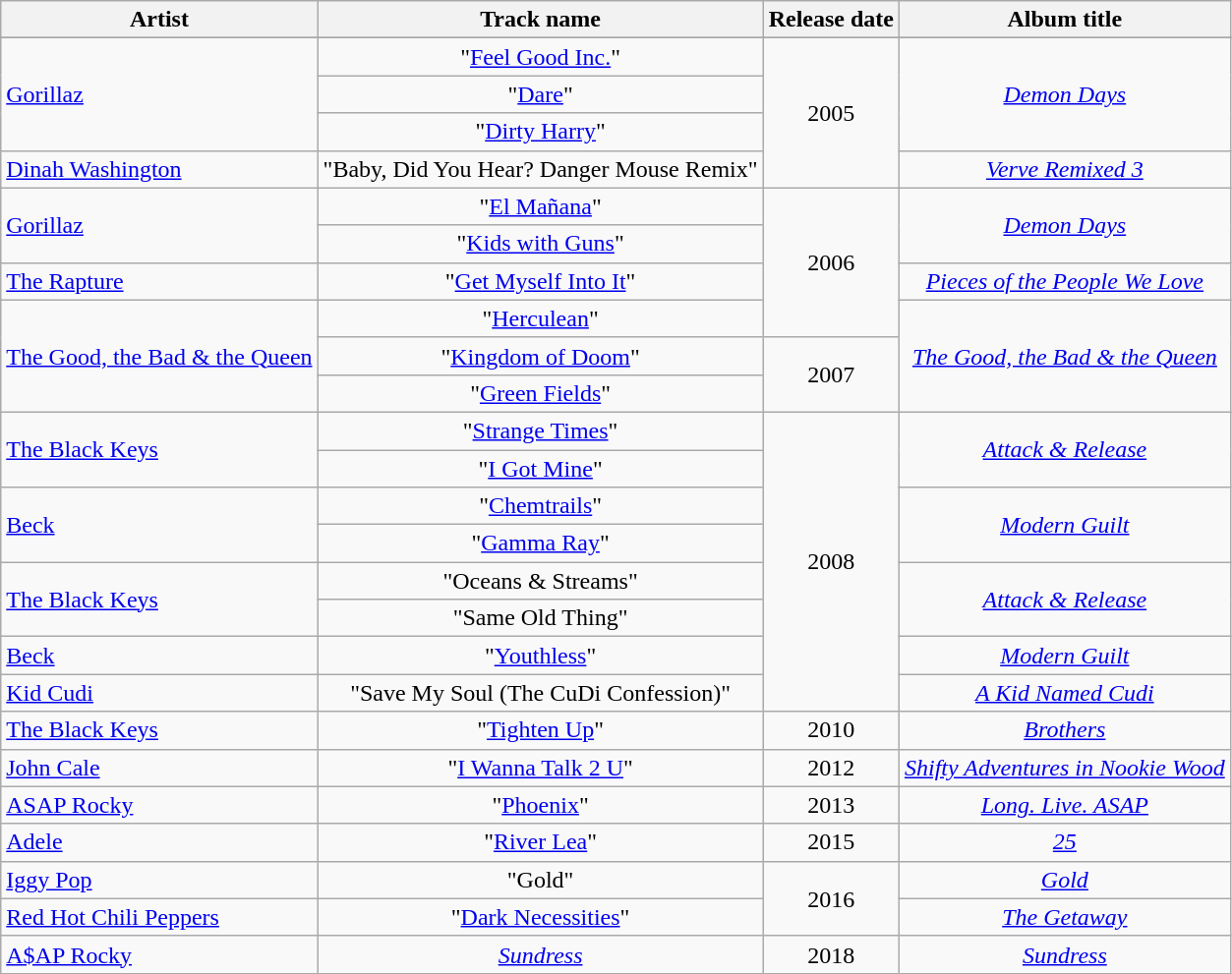<table class="wikitable plainrowheaders" style="text-align:center;">
<tr>
<th rowspan="1" scope="col">Artist</th>
<th rowspan="1" scope="col">Track name</th>
<th rowspan="1" scope="col">Release date</th>
<th rowspan="1" scope="col">Album title</th>
</tr>
<tr>
</tr>
<tr>
<td rowspan="3" scope="row" align="left"><a href='#'>Gorillaz</a></td>
<td>"<a href='#'>Feel Good Inc.</a>"</td>
<td rowspan="4">2005</td>
<td rowspan="3"><em><a href='#'>Demon Days</a></em></td>
</tr>
<tr>
<td>"<a href='#'>Dare</a>"</td>
</tr>
<tr>
<td>"<a href='#'>Dirty Harry</a>"</td>
</tr>
<tr>
<td scope="row" align="left"><a href='#'>Dinah Washington</a></td>
<td>"Baby, Did You Hear? Danger Mouse Remix"</td>
<td><em><a href='#'>Verve Remixed 3</a></em></td>
</tr>
<tr>
<td rowspan="2" scope="row" align="left"><a href='#'>Gorillaz</a></td>
<td>"<a href='#'>El Mañana</a>"</td>
<td rowspan="4">2006</td>
<td rowspan="2"><em><a href='#'>Demon Days</a></em></td>
</tr>
<tr>
<td>"<a href='#'>Kids with Guns</a>"</td>
</tr>
<tr>
<td scope="row" align="left"><a href='#'>The Rapture</a></td>
<td>"<a href='#'>Get Myself Into It</a>"</td>
<td><em><a href='#'>Pieces of the People We Love</a></em></td>
</tr>
<tr>
<td rowspan="3" scope="row" align="left"><a href='#'>The Good, the Bad & the Queen</a></td>
<td>"<a href='#'>Herculean</a>"</td>
<td rowspan="3"><em><a href='#'>The Good, the Bad & the Queen</a></em></td>
</tr>
<tr>
<td>"<a href='#'>Kingdom of Doom</a>"</td>
<td rowspan="2">2007</td>
</tr>
<tr>
<td>"<a href='#'>Green Fields</a>"</td>
</tr>
<tr>
<td rowspan="2" scope="row" align="left"><a href='#'>The Black Keys</a></td>
<td>"<a href='#'>Strange Times</a>"</td>
<td rowspan="8">2008</td>
<td rowspan="2"><em><a href='#'>Attack & Release</a></em></td>
</tr>
<tr>
<td>"<a href='#'>I Got Mine</a>"</td>
</tr>
<tr>
<td rowspan="2" scope="row" align="left"><a href='#'>Beck</a></td>
<td>"<a href='#'>Chemtrails</a>"</td>
<td rowspan="2"><em><a href='#'>Modern Guilt</a></em></td>
</tr>
<tr>
<td>"<a href='#'>Gamma Ray</a>"</td>
</tr>
<tr>
<td rowspan="2" scope="row" align="left"><a href='#'>The Black Keys</a></td>
<td>"Oceans & Streams"</td>
<td rowspan="2"><em><a href='#'>Attack & Release</a></em></td>
</tr>
<tr>
<td>"Same Old Thing"</td>
</tr>
<tr>
<td scope="row" align="left"><a href='#'>Beck</a></td>
<td>"<a href='#'>Youthless</a>"</td>
<td><em><a href='#'>Modern Guilt</a></em></td>
</tr>
<tr>
<td scope="row" align="left"><a href='#'>Kid Cudi</a></td>
<td>"Save My Soul (The CuDi Confession)"</td>
<td><em><a href='#'>A Kid Named Cudi</a></em></td>
</tr>
<tr>
<td scope="row" align="left"><a href='#'>The Black Keys</a></td>
<td>"<a href='#'>Tighten Up</a>"</td>
<td>2010</td>
<td><em><a href='#'>Brothers</a></em></td>
</tr>
<tr>
<td scope="row" align="left"><a href='#'>John Cale</a></td>
<td>"<a href='#'>I Wanna Talk 2 U</a>"</td>
<td>2012</td>
<td><em><a href='#'>Shifty Adventures in Nookie Wood</a></em></td>
</tr>
<tr>
<td scope="row" align="left"><a href='#'>ASAP Rocky</a></td>
<td>"<a href='#'>Phoenix</a>"</td>
<td>2013</td>
<td><em><a href='#'>Long. Live. ASAP</a></em></td>
</tr>
<tr>
<td scope="row" align="left"><a href='#'>Adele</a></td>
<td>"<a href='#'>River Lea</a>"</td>
<td>2015</td>
<td><em><a href='#'>25</a></em></td>
</tr>
<tr>
<td scope="row" align="left"><a href='#'>Iggy Pop</a></td>
<td>"Gold"</td>
<td rowspan="2">2016</td>
<td><em><a href='#'>Gold</a></em></td>
</tr>
<tr>
<td scope="row" align="left"><a href='#'>Red Hot Chili Peppers</a></td>
<td>"<a href='#'>Dark Necessities</a>"</td>
<td><em><a href='#'>The Getaway</a></em></td>
</tr>
<tr>
<td scope="row" align="left"><a href='#'>A$AP Rocky</a></td>
<td><em><a href='#'>Sundress</a></em></td>
<td>2018</td>
<td><em><a href='#'>Sundress</a></em></td>
</tr>
</table>
